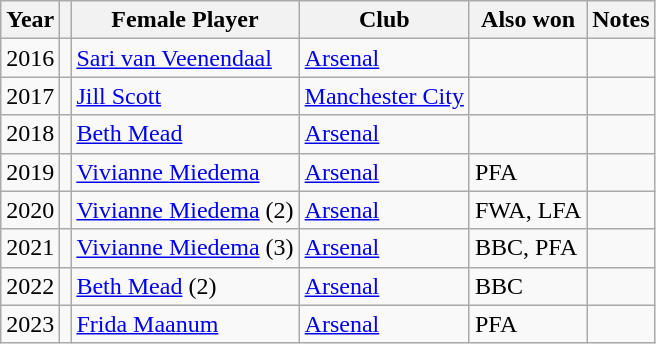<table class="wikitable">
<tr>
<th>Year</th>
<th></th>
<th>Female Player</th>
<th>Club</th>
<th>Also won</th>
<th>Notes</th>
</tr>
<tr>
<td>2016</td>
<td></td>
<td><a href='#'>Sari van Veenendaal</a></td>
<td><a href='#'>Arsenal</a></td>
<td></td>
<td></td>
</tr>
<tr>
<td>2017</td>
<td></td>
<td><a href='#'>Jill Scott</a></td>
<td><a href='#'>Manchester City</a></td>
<td></td>
<td></td>
</tr>
<tr>
<td>2018</td>
<td></td>
<td><a href='#'>Beth Mead</a></td>
<td><a href='#'>Arsenal</a></td>
<td></td>
<td></td>
</tr>
<tr>
<td>2019</td>
<td></td>
<td><a href='#'>Vivianne Miedema</a></td>
<td><a href='#'>Arsenal</a></td>
<td>PFA</td>
<td></td>
</tr>
<tr>
<td>2020</td>
<td></td>
<td><a href='#'>Vivianne Miedema</a> (2)</td>
<td><a href='#'>Arsenal</a></td>
<td>FWA, LFA</td>
<td></td>
</tr>
<tr>
<td>2021</td>
<td></td>
<td><a href='#'>Vivianne Miedema</a> (3)</td>
<td><a href='#'>Arsenal</a></td>
<td>BBC, PFA</td>
<td></td>
</tr>
<tr>
<td>2022</td>
<td></td>
<td><a href='#'>Beth Mead</a> (2)</td>
<td><a href='#'>Arsenal</a></td>
<td>BBC</td>
<td></td>
</tr>
<tr>
<td>2023</td>
<td></td>
<td><a href='#'>Frida Maanum</a></td>
<td><a href='#'>Arsenal</a></td>
<td>PFA</td>
<td></td>
</tr>
</table>
